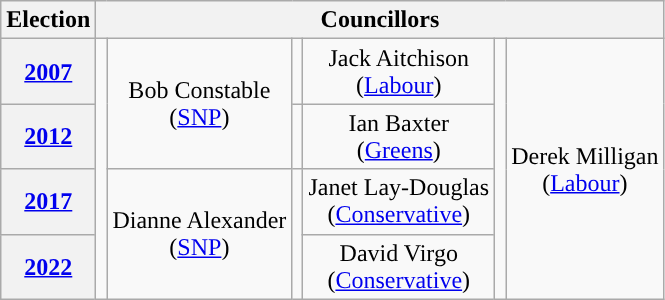<table class="wikitable" style="text-align:center">
<tr>
<th>Election</th>
<th colspan=8>Councillors</th>
</tr>
<tr>
<th><a href='#'>2007</a></th>
<td rowspan=4; style="background-color: "></td>
<td rowspan=2>Bob Constable<br>(<a href='#'>SNP</a>)</td>
<td rowspan=1; style="background-color: "></td>
<td rowspan=1>Jack Aitchison<br>(<a href='#'>Labour</a>)</td>
<td rowspan=4; style="background-color: "></td>
<td rowspan=4>Derek Milligan<br>(<a href='#'>Labour</a>)</td>
</tr>
<tr>
<th><a href='#'>2012</a></th>
<td rowspan=1; style="background-color: "></td>
<td rowspan=1>Ian Baxter<br>(<a href='#'>Greens</a>)</td>
</tr>
<tr>
<th><a href='#'>2017</a></th>
<td rowspan=2>Dianne Alexander<br>(<a href='#'>SNP</a>)</td>
<td rowspan=2; style="background-color: "></td>
<td rowspan=1>Janet Lay-Douglas<br>(<a href='#'>Conservative</a>)</td>
</tr>
<tr>
<th><a href='#'>2022</a></th>
<td rowspan=1>David Virgo<br>(<a href='#'>Conservative</a>)</td>
</tr>
</table>
